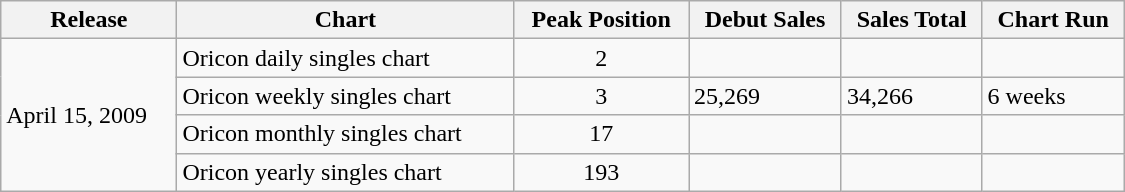<table class="wikitable" style="width:750px;">
<tr>
<th>Release</th>
<th>Chart</th>
<th>Peak Position</th>
<th>Debut Sales</th>
<th>Sales Total</th>
<th>Chart Run</th>
</tr>
<tr>
<td rowspan="4">April 15, 2009</td>
<td>Oricon daily singles chart</td>
<td style="text-align:center;">2</td>
<td></td>
<td></td>
<td></td>
</tr>
<tr>
<td>Oricon weekly singles chart</td>
<td style="text-align:center;">3</td>
<td>25,269</td>
<td>34,266</td>
<td>6 weeks</td>
</tr>
<tr>
<td>Oricon monthly singles chart</td>
<td style="text-align:center;">17</td>
<td></td>
<td></td>
<td></td>
</tr>
<tr>
<td>Oricon yearly singles chart</td>
<td style="text-align:center;">193</td>
<td></td>
<td></td>
<td></td>
</tr>
</table>
